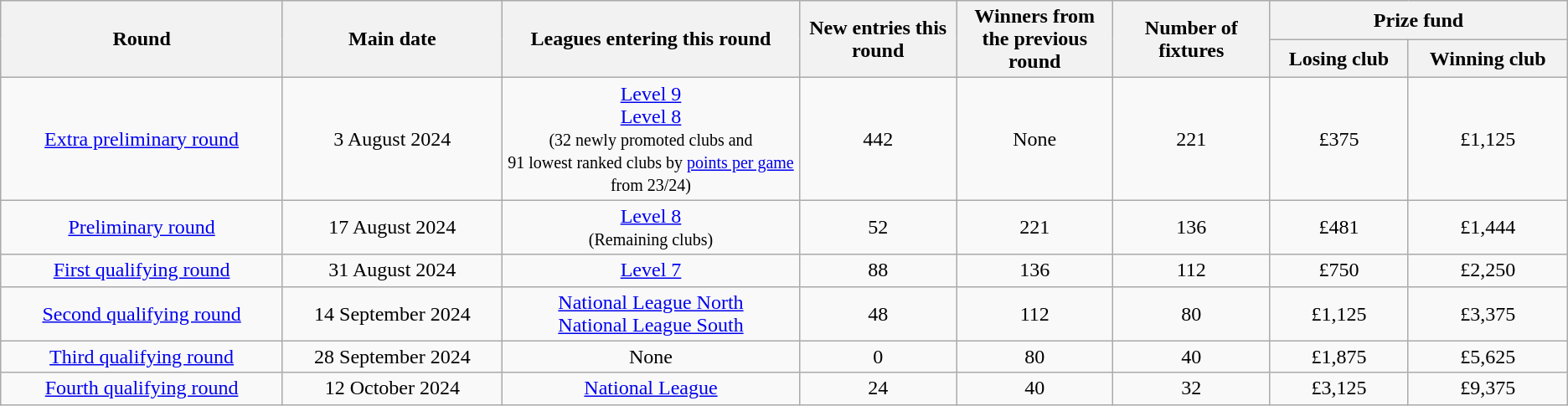<table class="wikitable" style="text-align:center">
<tr>
<th scope="col" rowspan="2" style="width: 18.00%;">Round</th>
<th scope="col" rowspan="2" style="width: 14.00%;">Main date</th>
<th scope="col" rowspan="2" style="width: 19.00%;">Leagues entering this round</th>
<th scope="col" rowspan="2" style="width: 10.00%;">New entries this round</th>
<th scope="col" rowspan="2" style="width: 10.00%;">Winners from the previous round</th>
<th scope="col" rowspan="2" style="width: 10.00%;">Number of fixtures</th>
<th scope="col" colspan="2">Prize fund</th>
</tr>
<tr>
<th scope="col">Losing club</th>
<th scope="col">Winning club</th>
</tr>
<tr>
<td><a href='#'>Extra preliminary round</a></td>
<td>3 August 2024</td>
<td><a href='#'>Level 9</a><br><a href='#'>Level 8</a><br><small>(32 newly promoted clubs and<br>91 lowest ranked clubs by <a href='#'>points per game</a> from 23/24)</small></td>
<td>442</td>
<td>None</td>
<td>221</td>
<td>£375</td>
<td>£1,125</td>
</tr>
<tr>
<td><a href='#'>Preliminary round</a></td>
<td>17 August 2024</td>
<td><a href='#'>Level 8</a><br><small>(Remaining clubs)</small></td>
<td>52</td>
<td>221</td>
<td>136</td>
<td>£481</td>
<td>£1,444</td>
</tr>
<tr>
<td><a href='#'>First qualifying round</a></td>
<td>31 August 2024</td>
<td><a href='#'>Level 7</a></td>
<td>88</td>
<td>136</td>
<td>112</td>
<td>£750</td>
<td>£2,250</td>
</tr>
<tr>
<td><a href='#'>Second qualifying round</a></td>
<td>14 September 2024</td>
<td><a href='#'>National League North<br>National League South</a></td>
<td>48</td>
<td>112</td>
<td>80</td>
<td>£1,125</td>
<td>£3,375</td>
</tr>
<tr>
<td><a href='#'>Third qualifying round</a></td>
<td>28 September 2024</td>
<td>None</td>
<td>0</td>
<td>80</td>
<td>40</td>
<td>£1,875</td>
<td>£5,625</td>
</tr>
<tr>
<td><a href='#'>Fourth qualifying round</a></td>
<td>12 October 2024</td>
<td><a href='#'>National League</a></td>
<td>24</td>
<td>40</td>
<td>32</td>
<td>£3,125</td>
<td>£9,375</td>
</tr>
</table>
